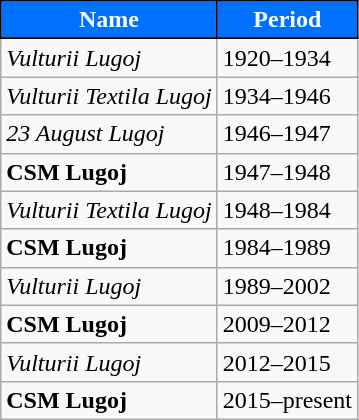<table class="wikitable" style="text-align: left">
<tr>
<th style="background:#0070FF;color:#FFFFFF;border:1px solid #000000;">Name</th>
<th style="background:#0070FF;color:#FFFFFF;border:1px solid #000000;">Period</th>
</tr>
<tr>
<td align=left><em>Vulturii Lugoj</em></td>
<td>1920–1934</td>
</tr>
<tr>
<td align=left><em>Vulturii Textila Lugoj</em></td>
<td>1934–1946</td>
</tr>
<tr>
<td align=left><em>23 August Lugoj</em></td>
<td>1946–1947</td>
</tr>
<tr>
<td align=left><strong>CSM Lugoj</strong></td>
<td>1947–1948</td>
</tr>
<tr>
<td align=left><em>Vulturii Textila Lugoj</em></td>
<td>1948–1984</td>
</tr>
<tr>
<td align=left><strong>CSM Lugoj</strong></td>
<td>1984–1989</td>
</tr>
<tr>
<td align=left><em>Vulturii Lugoj</em></td>
<td>1989–2002</td>
</tr>
<tr>
<td align=left><strong>CSM Lugoj</strong></td>
<td>2009–2012</td>
</tr>
<tr>
<td align=left><em>Vulturii Lugoj</em></td>
<td>2012–2015</td>
</tr>
<tr>
<td align=left><strong>CSM Lugoj</strong></td>
<td>2015–present</td>
</tr>
</table>
